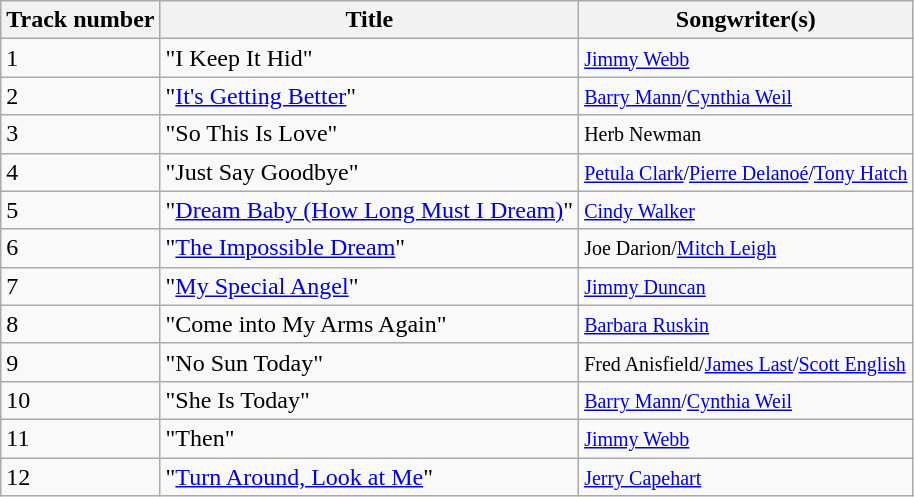<table class="wikitable">
<tr>
<th>Track number</th>
<th>Title</th>
<th>Songwriter(s)</th>
</tr>
<tr>
<td>1</td>
<td>"I Keep It Hid"</td>
<td><small><a href='#'>Jimmy Webb</a></small></td>
</tr>
<tr>
<td>2</td>
<td>"<a href='#'>It's Getting Better</a>"</td>
<td><small><a href='#'>Barry Mann</a>/<a href='#'>Cynthia Weil</a></small> </td>
</tr>
<tr>
<td>3</td>
<td>"So This Is Love"</td>
<td><small>Herb Newman</small></td>
</tr>
<tr>
<td>4</td>
<td>"Just Say Goodbye"</td>
<td><small><a href='#'>Petula Clark</a>/<a href='#'>Pierre Delanoé</a>/<a href='#'>Tony Hatch</a></small></td>
</tr>
<tr>
<td>5</td>
<td>"<a href='#'>Dream Baby (How Long Must I Dream)</a>"</td>
<td><small><a href='#'>Cindy Walker</a></small></td>
</tr>
<tr>
<td>6</td>
<td>"<a href='#'>The Impossible Dream</a>"</td>
<td><small>Joe Darion/<a href='#'>Mitch Leigh</a></small></td>
</tr>
<tr>
<td>7</td>
<td>"<a href='#'>My Special Angel</a>"</td>
<td><small><a href='#'>Jimmy Duncan</a></small></td>
</tr>
<tr>
<td>8</td>
<td>"Come into My Arms Again"</td>
<td><small><a href='#'>Barbara Ruskin</a></small></td>
</tr>
<tr>
<td>9</td>
<td>"No Sun Today"</td>
<td><small>Fred Anisfield/<a href='#'>James Last</a>/<a href='#'>Scott English</a></small></td>
</tr>
<tr>
<td>10</td>
<td>"She Is Today"</td>
<td><small><a href='#'>Barry Mann</a>/<a href='#'>Cynthia Weil</a></small></td>
</tr>
<tr>
<td>11</td>
<td>"Then"</td>
<td><small><a href='#'>Jimmy Webb</a></small></td>
</tr>
<tr>
<td>12</td>
<td>"<a href='#'>Turn Around, Look at Me</a>"</td>
<td><small><a href='#'>Jerry Capehart</a></small></td>
</tr>
</table>
